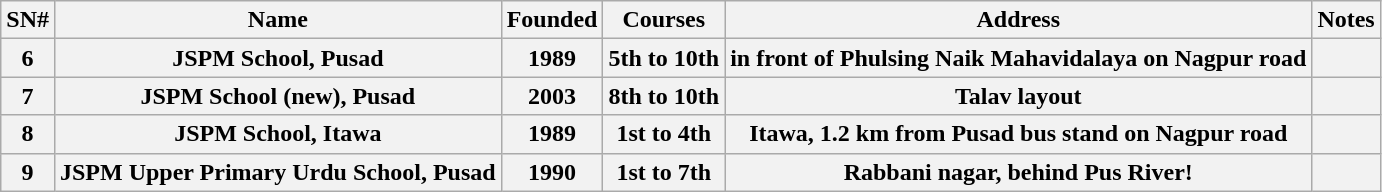<table class="wikitable">
<tr>
<th>SN#</th>
<th>Name</th>
<th>Founded</th>
<th>Courses</th>
<th>Address</th>
<th>Notes</th>
</tr>
<tr>
<th>6</th>
<th>JSPM School, Pusad</th>
<th>1989</th>
<th>5th to 10th</th>
<th>in front of Phulsing Naik Mahavidalaya on Nagpur road</th>
<th></th>
</tr>
<tr>
<th>7</th>
<th>JSPM School (new), Pusad</th>
<th>2003</th>
<th>8th to 10th</th>
<th>Talav layout</th>
<th></th>
</tr>
<tr>
<th>8</th>
<th>JSPM School, Itawa</th>
<th>1989</th>
<th>1st to 4th</th>
<th>Itawa, 1.2 km from Pusad bus stand on Nagpur road</th>
<th></th>
</tr>
<tr>
<th>9</th>
<th>JSPM Upper Primary Urdu School, Pusad</th>
<th>1990</th>
<th>1st to 7th</th>
<th>Rabbani nagar, behind Pus River!</th>
<th></th>
</tr>
</table>
